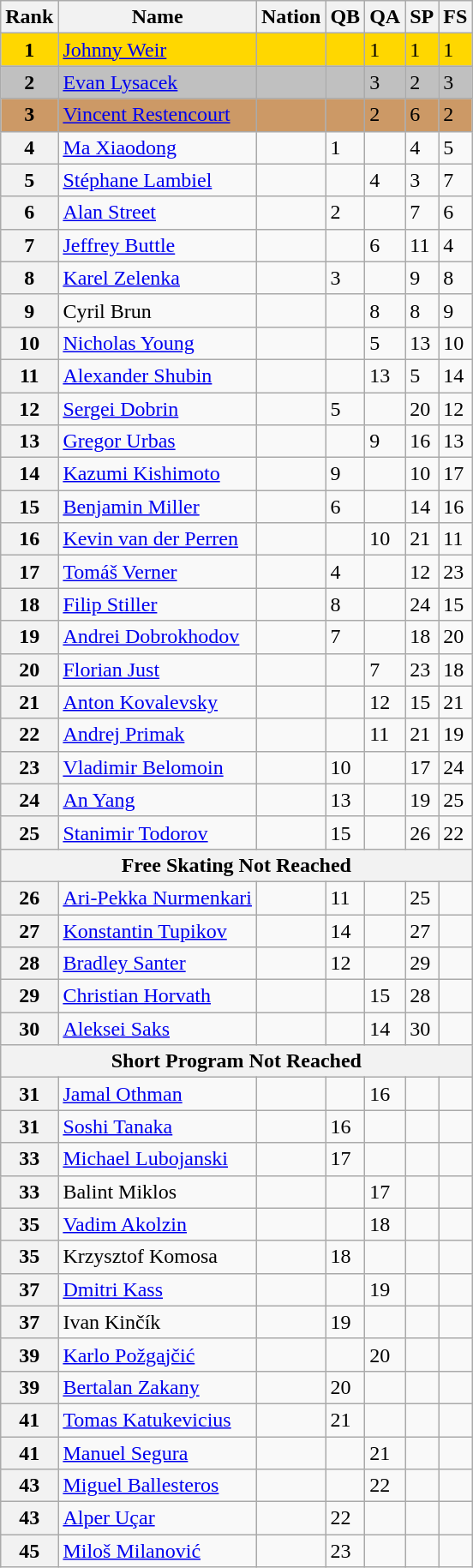<table class="wikitable">
<tr>
<th>Rank</th>
<th>Name</th>
<th>Nation</th>
<th>QB</th>
<th>QA</th>
<th>SP</th>
<th>FS</th>
</tr>
<tr bgcolor=gold>
<td align=center><strong>1</strong></td>
<td><a href='#'>Johnny Weir</a></td>
<td></td>
<td></td>
<td>1</td>
<td>1</td>
<td>1</td>
</tr>
<tr bgcolor=silver>
<td align=center><strong>2</strong></td>
<td><a href='#'>Evan Lysacek</a></td>
<td></td>
<td></td>
<td>3</td>
<td>2</td>
<td>3</td>
</tr>
<tr bgcolor=cc9966>
<td align=center><strong>3</strong></td>
<td><a href='#'>Vincent Restencourt</a></td>
<td></td>
<td></td>
<td>2</td>
<td>6</td>
<td>2</td>
</tr>
<tr>
<th>4</th>
<td><a href='#'>Ma Xiaodong</a></td>
<td></td>
<td>1</td>
<td></td>
<td>4</td>
<td>5</td>
</tr>
<tr>
<th>5</th>
<td><a href='#'>Stéphane Lambiel</a></td>
<td></td>
<td></td>
<td>4</td>
<td>3</td>
<td>7</td>
</tr>
<tr>
<th>6</th>
<td><a href='#'>Alan Street</a></td>
<td></td>
<td>2</td>
<td></td>
<td>7</td>
<td>6</td>
</tr>
<tr>
<th>7</th>
<td><a href='#'>Jeffrey Buttle</a></td>
<td></td>
<td></td>
<td>6</td>
<td>11</td>
<td>4</td>
</tr>
<tr>
<th>8</th>
<td><a href='#'>Karel Zelenka</a></td>
<td></td>
<td>3</td>
<td></td>
<td>9</td>
<td>8</td>
</tr>
<tr>
<th>9</th>
<td>Cyril Brun</td>
<td></td>
<td></td>
<td>8</td>
<td>8</td>
<td>9</td>
</tr>
<tr>
<th>10</th>
<td><a href='#'>Nicholas Young</a></td>
<td></td>
<td></td>
<td>5</td>
<td>13</td>
<td>10</td>
</tr>
<tr>
<th>11</th>
<td><a href='#'>Alexander Shubin</a></td>
<td></td>
<td></td>
<td>13</td>
<td>5</td>
<td>14</td>
</tr>
<tr>
<th>12</th>
<td><a href='#'>Sergei Dobrin</a></td>
<td></td>
<td>5</td>
<td></td>
<td>20</td>
<td>12</td>
</tr>
<tr>
<th>13</th>
<td><a href='#'>Gregor Urbas</a></td>
<td></td>
<td></td>
<td>9</td>
<td>16</td>
<td>13</td>
</tr>
<tr>
<th>14</th>
<td><a href='#'>Kazumi Kishimoto</a></td>
<td></td>
<td>9</td>
<td></td>
<td>10</td>
<td>17</td>
</tr>
<tr>
<th>15</th>
<td><a href='#'>Benjamin Miller</a></td>
<td></td>
<td>6</td>
<td></td>
<td>14</td>
<td>16</td>
</tr>
<tr>
<th>16</th>
<td><a href='#'>Kevin van der Perren</a></td>
<td></td>
<td></td>
<td>10</td>
<td>21</td>
<td>11</td>
</tr>
<tr>
<th>17</th>
<td><a href='#'>Tomáš Verner</a></td>
<td></td>
<td>4</td>
<td></td>
<td>12</td>
<td>23</td>
</tr>
<tr>
<th>18</th>
<td><a href='#'>Filip Stiller</a></td>
<td></td>
<td>8</td>
<td></td>
<td>24</td>
<td>15</td>
</tr>
<tr>
<th>19</th>
<td><a href='#'>Andrei Dobrokhodov</a></td>
<td></td>
<td>7</td>
<td></td>
<td>18</td>
<td>20</td>
</tr>
<tr>
<th>20</th>
<td><a href='#'>Florian Just</a></td>
<td></td>
<td></td>
<td>7</td>
<td>23</td>
<td>18</td>
</tr>
<tr>
<th>21</th>
<td><a href='#'>Anton Kovalevsky</a></td>
<td></td>
<td></td>
<td>12</td>
<td>15</td>
<td>21</td>
</tr>
<tr>
<th>22</th>
<td><a href='#'>Andrej Primak</a></td>
<td></td>
<td></td>
<td>11</td>
<td>21</td>
<td>19</td>
</tr>
<tr>
<th>23</th>
<td><a href='#'>Vladimir Belomoin</a></td>
<td></td>
<td>10</td>
<td></td>
<td>17</td>
<td>24</td>
</tr>
<tr>
<th>24</th>
<td><a href='#'>An Yang</a></td>
<td></td>
<td>13</td>
<td></td>
<td>19</td>
<td>25</td>
</tr>
<tr>
<th>25</th>
<td><a href='#'>Stanimir Todorov</a></td>
<td></td>
<td>15</td>
<td></td>
<td>26</td>
<td>22</td>
</tr>
<tr>
<th colspan=7>Free Skating Not Reached</th>
</tr>
<tr>
<th>26</th>
<td><a href='#'>Ari-Pekka Nurmenkari</a></td>
<td></td>
<td>11</td>
<td></td>
<td>25</td>
<td></td>
</tr>
<tr>
<th>27</th>
<td><a href='#'>Konstantin Tupikov</a></td>
<td></td>
<td>14</td>
<td></td>
<td>27</td>
<td></td>
</tr>
<tr>
<th>28</th>
<td><a href='#'>Bradley Santer</a></td>
<td></td>
<td>12</td>
<td></td>
<td>29</td>
<td></td>
</tr>
<tr>
<th>29</th>
<td><a href='#'>Christian Horvath</a></td>
<td></td>
<td></td>
<td>15</td>
<td>28</td>
<td></td>
</tr>
<tr>
<th>30</th>
<td><a href='#'>Aleksei Saks</a></td>
<td></td>
<td></td>
<td>14</td>
<td>30</td>
<td></td>
</tr>
<tr>
<th colspan=7>Short Program Not Reached</th>
</tr>
<tr>
<th>31</th>
<td><a href='#'>Jamal Othman</a></td>
<td></td>
<td></td>
<td>16</td>
<td></td>
<td></td>
</tr>
<tr>
<th>31</th>
<td><a href='#'>Soshi Tanaka</a></td>
<td></td>
<td>16</td>
<td></td>
<td></td>
<td></td>
</tr>
<tr>
<th>33</th>
<td><a href='#'>Michael Lubojanski</a></td>
<td></td>
<td>17</td>
<td></td>
<td></td>
<td></td>
</tr>
<tr>
<th>33</th>
<td>Balint Miklos</td>
<td></td>
<td></td>
<td>17</td>
<td></td>
<td></td>
</tr>
<tr>
<th>35</th>
<td><a href='#'>Vadim Akolzin</a></td>
<td></td>
<td></td>
<td>18</td>
<td></td>
<td></td>
</tr>
<tr>
<th>35</th>
<td>Krzysztof Komosa</td>
<td></td>
<td>18</td>
<td></td>
<td></td>
<td></td>
</tr>
<tr>
<th>37</th>
<td><a href='#'>Dmitri Kass</a></td>
<td></td>
<td></td>
<td>19</td>
<td></td>
<td></td>
</tr>
<tr>
<th>37</th>
<td>Ivan Kinčík</td>
<td></td>
<td>19</td>
<td></td>
<td></td>
<td></td>
</tr>
<tr>
<th>39</th>
<td><a href='#'>Karlo Požgajčić</a></td>
<td></td>
<td></td>
<td>20</td>
<td></td>
<td></td>
</tr>
<tr>
<th>39</th>
<td><a href='#'>Bertalan Zakany</a></td>
<td></td>
<td>20</td>
<td></td>
<td></td>
<td></td>
</tr>
<tr>
<th>41</th>
<td><a href='#'>Tomas Katukevicius</a></td>
<td></td>
<td>21</td>
<td></td>
<td></td>
<td></td>
</tr>
<tr>
<th>41</th>
<td><a href='#'>Manuel Segura</a></td>
<td></td>
<td></td>
<td>21</td>
<td></td>
<td></td>
</tr>
<tr>
<th>43</th>
<td><a href='#'>Miguel Ballesteros</a></td>
<td></td>
<td></td>
<td>22</td>
<td></td>
<td></td>
</tr>
<tr>
<th>43</th>
<td><a href='#'>Alper Uçar</a></td>
<td></td>
<td>22</td>
<td></td>
<td></td>
<td></td>
</tr>
<tr>
<th>45</th>
<td><a href='#'>Miloš Milanović</a></td>
<td></td>
<td>23</td>
<td></td>
<td></td>
<td></td>
</tr>
</table>
